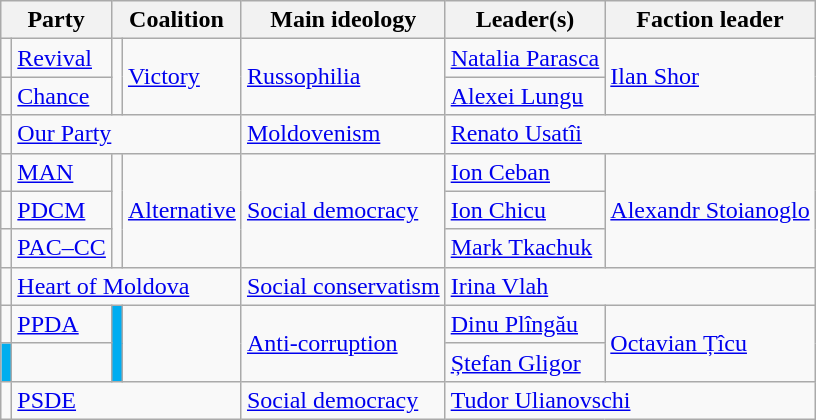<table class="wikitable">
<tr>
<th colspan="2">Party</th>
<th colspan="2">Coalition</th>
<th>Main ideology</th>
<th>Leader(s)</th>
<th>Faction leader</th>
</tr>
<tr>
<td bgcolor=></td>
<td><a href='#'>Revival</a></td>
<td rowspan="2" bgcolor=></td>
<td rowspan="2"><a href='#'>Victory</a></td>
<td rowspan="2"><a href='#'>Russophilia</a></td>
<td><a href='#'>Natalia Parasca</a></td>
<td rowspan="2"><a href='#'>Ilan Shor</a></td>
</tr>
<tr>
<td bgcolor=></td>
<td><a href='#'>Chance</a></td>
<td><a href='#'>Alexei Lungu</a></td>
</tr>
<tr>
<td bgcolor=></td>
<td colspan="3"><a href='#'>Our Party</a></td>
<td><a href='#'>Moldovenism</a></td>
<td colspan="2"><a href='#'>Renato Usatîi</a></td>
</tr>
<tr>
<td bgcolor=></td>
<td><a href='#'>MAN</a></td>
<td rowspan="3" bgcolor=></td>
<td rowspan="3"><a href='#'>Alternative</a></td>
<td rowspan="3"><a href='#'>Social democracy</a></td>
<td><a href='#'>Ion Ceban</a></td>
<td rowspan="3"><a href='#'>Alexandr Stoianoglo</a></td>
</tr>
<tr>
<td bgcolor=></td>
<td><a href='#'>PDCM</a></td>
<td><a href='#'>Ion Chicu</a></td>
</tr>
<tr>
<td bgcolor=></td>
<td><a href='#'>PAC–CC</a></td>
<td><a href='#'>Mark Tkachuk</a></td>
</tr>
<tr>
<td bgcolor=></td>
<td colspan="3"><a href='#'>Heart of Moldova</a></td>
<td><a href='#'>Social conservatism</a></td>
<td colspan="2"><a href='#'>Irina Vlah</a></td>
</tr>
<tr>
<td bgcolor=></td>
<td><a href='#'>PPDA</a></td>
<td rowspan="2" bgcolor=#00ADF1></td>
<td rowspan="2"></td>
<td rowspan="2"><a href='#'>Anti-corruption</a></td>
<td><a href='#'>Dinu Plîngău</a></td>
<td rowspan="2"><a href='#'>Octavian Țîcu</a></td>
</tr>
<tr>
<td bgcolor=#00aeef></td>
<td></td>
<td colspan="1"><a href='#'>Ștefan Gligor</a></td>
</tr>
<tr>
<td bgcolor=></td>
<td colspan="3"><a href='#'>PSDE</a></td>
<td><a href='#'>Social democracy</a></td>
<td colspan="2"><a href='#'>Tudor Ulianovschi</a></td>
</tr>
</table>
